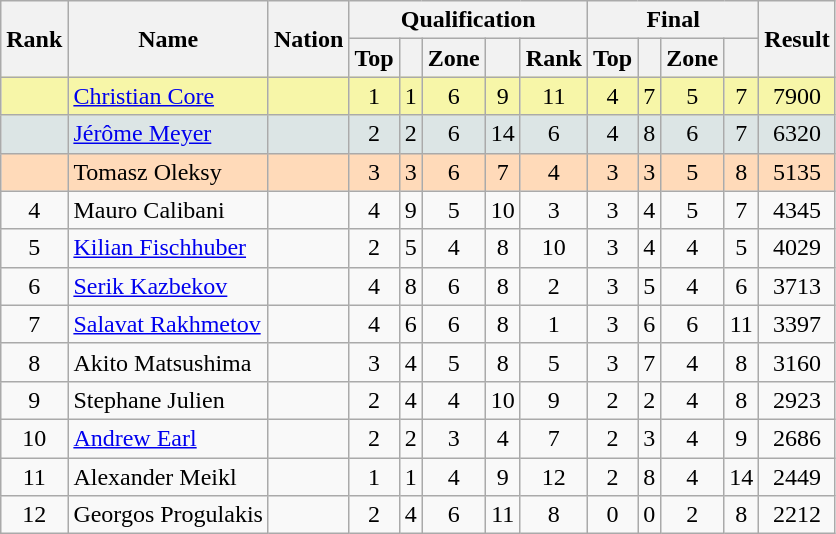<table class="wikitable sortable" style="text-align:center">
<tr>
<th rowspan="2">Rank</th>
<th rowspan="2">Name</th>
<th rowspan="2">Nation</th>
<th colspan="5">Qualification</th>
<th colspan="4">Final</th>
<th rowspan="2">Result</th>
</tr>
<tr>
<th>Top</th>
<th></th>
<th>Zone</th>
<th></th>
<th>Rank</th>
<th>Top</th>
<th></th>
<th>Zone</th>
<th></th>
</tr>
<tr bgcolor="#F7F6A8">
<td></td>
<td align="left"><a href='#'>Christian Core</a></td>
<td align="left"></td>
<td>1</td>
<td>1</td>
<td>6</td>
<td>9</td>
<td>11</td>
<td>4</td>
<td>7</td>
<td>5</td>
<td>7</td>
<td>7900</td>
</tr>
<tr bgcolor="#DCE5E5">
<td></td>
<td align="left"><a href='#'>Jérôme Meyer</a></td>
<td align="left"></td>
<td>2</td>
<td>2</td>
<td>6</td>
<td>14</td>
<td>6</td>
<td>4</td>
<td>8</td>
<td>6</td>
<td>7</td>
<td>6320</td>
</tr>
<tr bgcolor="#FFDAB9">
<td></td>
<td align="left">Tomasz Oleksy</td>
<td align="left"></td>
<td>3</td>
<td>3</td>
<td>6</td>
<td>7</td>
<td>4</td>
<td>3</td>
<td>3</td>
<td>5</td>
<td>8</td>
<td>5135</td>
</tr>
<tr>
<td align="center">4</td>
<td align="left">Mauro Calibani</td>
<td align="left"></td>
<td>4</td>
<td>9</td>
<td>5</td>
<td>10</td>
<td>3</td>
<td>3</td>
<td>4</td>
<td>5</td>
<td>7</td>
<td>4345</td>
</tr>
<tr>
<td align="center">5</td>
<td align="left"><a href='#'>Kilian Fischhuber</a></td>
<td align="left"></td>
<td>2</td>
<td>5</td>
<td>4</td>
<td>8</td>
<td>10</td>
<td>3</td>
<td>4</td>
<td>4</td>
<td>5</td>
<td>4029</td>
</tr>
<tr>
<td align="center">6</td>
<td align="left"><a href='#'>Serik Kazbekov</a></td>
<td align="left"></td>
<td>4</td>
<td>8</td>
<td>6</td>
<td>8</td>
<td>2</td>
<td>3</td>
<td>5</td>
<td>4</td>
<td>6</td>
<td>3713</td>
</tr>
<tr>
<td align="center">7</td>
<td align="left"><a href='#'>Salavat Rakhmetov</a></td>
<td align="left"></td>
<td>4</td>
<td>6</td>
<td>6</td>
<td>8</td>
<td>1</td>
<td>3</td>
<td>6</td>
<td>6</td>
<td>11</td>
<td>3397</td>
</tr>
<tr>
<td align="center">8</td>
<td align="left">Akito Matsushima</td>
<td align="left"></td>
<td>3</td>
<td>4</td>
<td>5</td>
<td>8</td>
<td>5</td>
<td>3</td>
<td>7</td>
<td>4</td>
<td>8</td>
<td>3160</td>
</tr>
<tr>
<td>9</td>
<td align="left">Stephane Julien</td>
<td align="left"></td>
<td>2</td>
<td>4</td>
<td>4</td>
<td>10</td>
<td>9</td>
<td>2</td>
<td>2</td>
<td>4</td>
<td>8</td>
<td>2923</td>
</tr>
<tr>
<td>10</td>
<td align="left"><a href='#'>Andrew Earl</a></td>
<td align="left"></td>
<td>2</td>
<td>2</td>
<td>3</td>
<td>4</td>
<td>7</td>
<td>2</td>
<td>3</td>
<td>4</td>
<td>9</td>
<td>2686</td>
</tr>
<tr>
<td>11</td>
<td align="left">Alexander Meikl</td>
<td align="left"></td>
<td>1</td>
<td>1</td>
<td>4</td>
<td>9</td>
<td>12</td>
<td>2</td>
<td>8</td>
<td>4</td>
<td>14</td>
<td>2449</td>
</tr>
<tr>
<td>12</td>
<td align="left">Georgos Progulakis</td>
<td align="left"></td>
<td>2</td>
<td>4</td>
<td>6</td>
<td>11</td>
<td>8</td>
<td>0</td>
<td>0</td>
<td>2</td>
<td>8</td>
<td>2212</td>
</tr>
</table>
